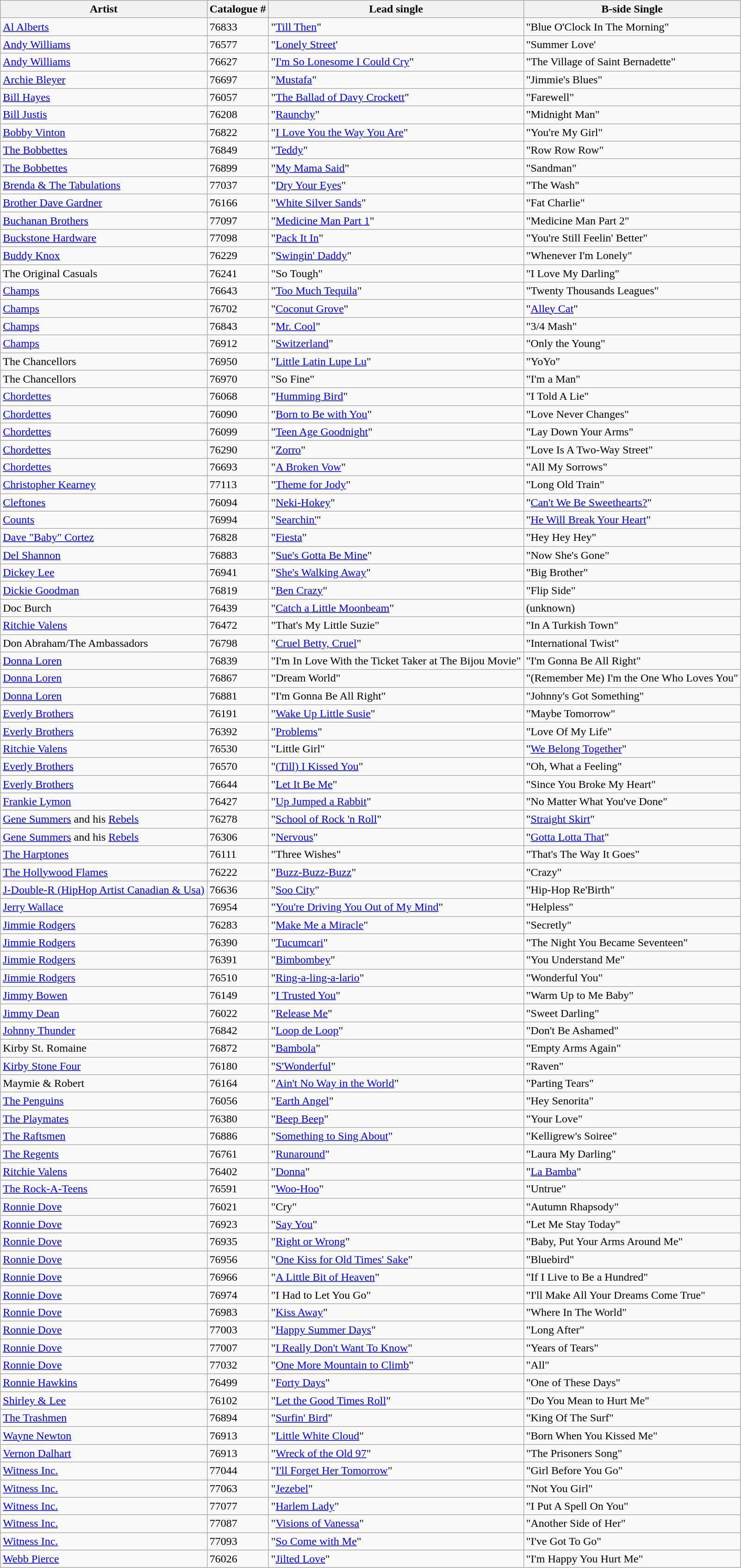<table class="wikitable sortable">
<tr>
<th>Artist</th>
<th>Catalogue #</th>
<th>Lead single</th>
<th>B-side Single</th>
</tr>
<tr>
<td><a href='#'>Al Alberts</a></td>
<td>76833</td>
<td>"<a href='#'>Till Then</a>"</td>
<td>"Blue O'Clock In The Morning"</td>
</tr>
<tr>
<td><a href='#'>Andy Williams</a></td>
<td>76577</td>
<td>"<a href='#'>Lonely Street</a>'</td>
<td>"Summer Love'</td>
</tr>
<tr>
<td><a href='#'>Andy Williams</a></td>
<td>76627</td>
<td>"<a href='#'>I'm So Lonesome I Could Cry</a>"</td>
<td>"The Village of Saint Bernadette"</td>
</tr>
<tr>
<td><a href='#'>Archie Bleyer</a></td>
<td>76697</td>
<td>"<a href='#'>Mustafa</a>"</td>
<td>"Jimmie's Blues"</td>
</tr>
<tr>
<td><a href='#'>Bill Hayes</a></td>
<td>76057</td>
<td>"<a href='#'>The Ballad of Davy Crockett</a>"</td>
<td>"Farewell"</td>
</tr>
<tr>
<td><a href='#'>Bill Justis</a></td>
<td>76208</td>
<td>"<a href='#'>Raunchy</a>"</td>
<td>"Midnight Man"</td>
</tr>
<tr>
<td><a href='#'>Bobby Vinton</a></td>
<td>76822</td>
<td>"<a href='#'>I Love You the Way You Are</a>"</td>
<td>"You're My Girl"</td>
</tr>
<tr>
<td><a href='#'>The Bobbettes</a></td>
<td>76849</td>
<td>"<a href='#'>Teddy</a>"</td>
<td>"Row Row Row"</td>
</tr>
<tr>
<td><a href='#'>The Bobbettes</a></td>
<td>76899</td>
<td>"<a href='#'>My Mama Said</a>"</td>
<td>"Sandman"</td>
</tr>
<tr>
<td><a href='#'>Brenda & The Tabulations</a></td>
<td>77037</td>
<td>"<a href='#'>Dry Your Eyes</a>"</td>
<td>"The Wash"</td>
</tr>
<tr>
<td><a href='#'>Brother Dave Gardner</a></td>
<td>76166</td>
<td>"<a href='#'>White Silver Sands</a>"</td>
<td>"Fat Charlie"</td>
</tr>
<tr>
<td><a href='#'>Buchanan Brothers</a></td>
<td>77097</td>
<td>"<a href='#'>Medicine Man Part 1</a>"</td>
<td>"Medicine Man Part 2"</td>
</tr>
<tr>
<td><a href='#'>Buckstone Hardware</a></td>
<td>77098</td>
<td>"<a href='#'>Pack It In</a>"</td>
<td>"You're Still Feelin' Better"</td>
</tr>
<tr>
<td><a href='#'>Buddy Knox</a></td>
<td>76229</td>
<td>"<a href='#'>Swingin' Daddy</a>"</td>
<td>"Whenever I'm Lonely"</td>
</tr>
<tr>
<td>The Original Casuals</td>
<td>76241</td>
<td>"So Tough"</td>
<td>"I Love My Darling"</td>
</tr>
<tr>
<td><a href='#'>Champs</a></td>
<td>76643</td>
<td>"<a href='#'>Too Much Tequila</a>"</td>
<td>"Twenty Thousands Leagues"</td>
</tr>
<tr>
<td><a href='#'>Champs</a></td>
<td>76702</td>
<td>"<a href='#'>Coconut Grove</a>"</td>
<td>"<a href='#'>Alley Cat</a>"</td>
</tr>
<tr>
<td><a href='#'>Champs</a></td>
<td>76843</td>
<td>"<a href='#'>Mr. Cool</a>"</td>
<td>"3/4 Mash"</td>
</tr>
<tr>
<td><a href='#'>Champs</a></td>
<td>76912</td>
<td>"<a href='#'>Switzerland</a>"</td>
<td>"Only the Young"</td>
</tr>
<tr>
<td>The Chancellors</td>
<td>76950</td>
<td>"<a href='#'>Little Latin Lupe Lu</a>"</td>
<td>"YoYo"</td>
</tr>
<tr>
<td>The Chancellors</td>
<td>76970</td>
<td>"So Fine"</td>
<td>"I'm a Man"</td>
</tr>
<tr>
<td><a href='#'>Chordettes</a></td>
<td>76068</td>
<td>"<a href='#'>Humming Bird</a>"</td>
<td>"I Told A Lie"</td>
</tr>
<tr>
<td><a href='#'>Chordettes</a></td>
<td>76090</td>
<td>"<a href='#'>Born to Be with You</a>"</td>
<td>"Love Never Changes"</td>
</tr>
<tr>
<td><a href='#'>Chordettes</a></td>
<td>76099</td>
<td>"<a href='#'>Teen Age Goodnight</a>"</td>
<td>"Lay Down Your Arms"</td>
</tr>
<tr>
<td><a href='#'>Chordettes</a></td>
<td>76290</td>
<td>"<a href='#'>Zorro</a>"</td>
<td>"Love Is A Two-Way Street"</td>
</tr>
<tr>
<td><a href='#'>Chordettes</a></td>
<td>76693</td>
<td>"<a href='#'>A Broken Vow</a>"</td>
<td>"All My Sorrows"</td>
</tr>
<tr>
<td><a href='#'>Christopher Kearney</a></td>
<td>77113</td>
<td>"<a href='#'>Theme for Jody</a>"</td>
<td>"Long Old Train"</td>
</tr>
<tr>
<td><a href='#'>Cleftones</a></td>
<td>76094</td>
<td>"<a href='#'>Neki-Hokey</a>"</td>
<td>"<a href='#'>Can't We Be Sweethearts?</a>"</td>
</tr>
<tr>
<td><a href='#'>Counts</a></td>
<td>76994</td>
<td>"<a href='#'>Searchin'</a>"</td>
<td>"<a href='#'>He Will Break Your Heart</a>"</td>
</tr>
<tr>
<td><a href='#'>Dave "Baby" Cortez</a></td>
<td>76828</td>
<td>"<a href='#'>Fiesta</a>"</td>
<td>"Hey Hey Hey"</td>
</tr>
<tr>
<td><a href='#'>Del Shannon</a></td>
<td>76883</td>
<td>"<a href='#'>Sue's Gotta Be Mine</a>"</td>
<td>"Now She's Gone"</td>
</tr>
<tr>
<td><a href='#'>Dickey Lee</a></td>
<td>76941</td>
<td>"<a href='#'>She's Walking Away</a>"</td>
<td>"Big Brother"</td>
</tr>
<tr>
<td><a href='#'>Dickie Goodman</a></td>
<td>76819</td>
<td>"<a href='#'>Ben Crazy</a>"</td>
<td>"Flip Side"</td>
</tr>
<tr>
<td>Doc Burch</td>
<td>76439</td>
<td>"<a href='#'>Catch a Little Moonbeam</a>"</td>
<td>(unknown)</td>
</tr>
<tr>
<td><a href='#'>Ritchie Valens</a></td>
<td>76472</td>
<td>"That's My Little Suzie"</td>
<td>"In A Turkish Town"</td>
</tr>
<tr>
<td>Don Abraham/The Ambassadors</td>
<td>76798</td>
<td>"<a href='#'>Cruel Betty, Cruel</a>"</td>
<td>"International Twist"</td>
</tr>
<tr>
<td><a href='#'>Donna Loren</a></td>
<td>76839</td>
<td>"I'm In Love With the Ticket Taker at The Bijou Movie"</td>
<td>"I'm Gonna Be All Right"</td>
</tr>
<tr>
<td><a href='#'>Donna Loren</a></td>
<td>76867</td>
<td>"Dream World"</td>
<td>"(Remember Me) I'm the One Who Loves You"</td>
</tr>
<tr>
<td><a href='#'>Donna Loren</a></td>
<td>76881</td>
<td>"I'm Gonna Be All Right"</td>
<td>"Johnny's Got Something"</td>
</tr>
<tr>
<td><a href='#'>Everly Brothers</a></td>
<td>76191</td>
<td>"<a href='#'>Wake Up Little Susie</a>"</td>
<td>"Maybe Tomorrow"</td>
</tr>
<tr>
<td><a href='#'>Everly Brothers</a></td>
<td>76392</td>
<td>"<a href='#'>Problems</a>"</td>
<td>"Love Of My Life"</td>
</tr>
<tr>
<td><a href='#'>Ritchie Valens</a></td>
<td>76530</td>
<td>"Little Girl"</td>
<td>"<a href='#'>We Belong Together</a>"</td>
</tr>
<tr>
<td><a href='#'>Everly Brothers</a></td>
<td>76570</td>
<td>"<a href='#'>(Till) I Kissed You</a>"</td>
<td>"Oh, What a Feeling"</td>
</tr>
<tr>
<td><a href='#'>Everly Brothers</a></td>
<td>76644</td>
<td>"<a href='#'>Let It Be Me</a>"</td>
<td>"Since You Broke My Heart"</td>
</tr>
<tr>
<td><a href='#'>Frankie Lymon</a></td>
<td>76427</td>
<td>"<a href='#'>Up Jumped a Rabbit</a>"</td>
<td>"No Matter What You've Done"</td>
</tr>
<tr>
<td><a href='#'>Gene Summers</a> and his <a href='#'>Rebels</a></td>
<td>76278</td>
<td>"<a href='#'>School of Rock 'n Roll</a>"</td>
<td>"<a href='#'>Straight Skirt</a>"</td>
</tr>
<tr>
<td><a href='#'>Gene Summers</a> and his <a href='#'>Rebels</a></td>
<td>76306</td>
<td>"<a href='#'>Nervous</a>"</td>
<td>"<a href='#'>Gotta Lotta That</a>"</td>
</tr>
<tr>
<td><a href='#'>The Harptones</a></td>
<td>76111</td>
<td>"Three Wishes"</td>
<td>"That's The Way It Goes"</td>
</tr>
<tr>
<td><a href='#'>The Hollywood Flames</a></td>
<td>76222</td>
<td>"<a href='#'>Buzz-Buzz-Buzz</a>"</td>
<td>"Crazy"</td>
</tr>
<tr>
<td><a href='#'>J-Double-R (HipHop Artist Canadian & Usa)</a></td>
<td>76636</td>
<td>"<a href='#'>Soo City</a>"</td>
<td>"Hip-Hop Re'Birth"</td>
</tr>
<tr>
<td><a href='#'>Jerry Wallace</a></td>
<td>76954</td>
<td>"<a href='#'>You're Driving You Out of My Mind</a>"</td>
<td>"Helpless"</td>
</tr>
<tr>
<td><a href='#'>Jimmie Rodgers</a></td>
<td>76283</td>
<td>"<a href='#'>Make Me a Miracle</a>"</td>
<td>"Secretly"</td>
</tr>
<tr>
<td><a href='#'>Jimmie Rodgers</a></td>
<td>76390</td>
<td>"<a href='#'>Tucumcari</a>"</td>
<td>"The Night You Became Seventeen"</td>
</tr>
<tr>
<td><a href='#'>Jimmie Rodgers</a></td>
<td>76391</td>
<td>"<a href='#'>Bimbombey</a>"</td>
<td>"You Understand Me"</td>
</tr>
<tr>
<td><a href='#'>Jimmie Rodgers</a></td>
<td>76510</td>
<td>"<a href='#'>Ring-a-ling-a-lario</a>"</td>
<td>"Wonderful You"</td>
</tr>
<tr>
<td><a href='#'>Jimmy Bowen</a></td>
<td>76149</td>
<td>"<a href='#'>I Trusted You</a>"</td>
<td>"Warm Up to Me Baby"</td>
</tr>
<tr>
<td><a href='#'>Jimmy Dean</a></td>
<td>76022</td>
<td>"<a href='#'>Release Me</a>"</td>
<td>"Sweet Darling"</td>
</tr>
<tr>
<td><a href='#'>Johnny Thunder</a></td>
<td>76842</td>
<td>"<a href='#'>Loop de Loop</a>"</td>
<td>"Don't Be Ashamed"</td>
</tr>
<tr>
<td>Kirby St. Romaine</td>
<td>76872</td>
<td>"<a href='#'>Bambola</a>"</td>
<td>"Empty Arms Again"</td>
</tr>
<tr>
<td><a href='#'>Kirby Stone Four</a></td>
<td>76180</td>
<td>"<a href='#'>S'Wonderful</a>"</td>
<td>"Raven"</td>
</tr>
<tr>
<td>Maymie & Robert</td>
<td>76164</td>
<td>"<a href='#'>Ain't No Way in the World</a>"</td>
<td>"Parting Tears"</td>
</tr>
<tr>
<td><a href='#'>The Penguins</a></td>
<td>76056</td>
<td>"<a href='#'>Earth Angel</a>"</td>
<td>"Hey Senorita"</td>
</tr>
<tr>
<td><a href='#'>The Playmates</a></td>
<td>76380</td>
<td>"<a href='#'>Beep Beep</a>"</td>
<td>"Your Love"</td>
</tr>
<tr>
<td><a href='#'>The Raftsmen</a></td>
<td>76886</td>
<td>"<a href='#'>Something to Sing About</a>"</td>
<td>"Kelligrew's Soiree"</td>
</tr>
<tr>
<td><a href='#'>The Regents</a></td>
<td>76761</td>
<td>"<a href='#'>Runaround</a>"</td>
<td>"Laura My Darling"</td>
</tr>
<tr>
<td><a href='#'>Ritchie Valens</a></td>
<td>76402</td>
<td>"<a href='#'>Donna</a>"</td>
<td>"<a href='#'>La Bamba</a>"</td>
</tr>
<tr>
<td><a href='#'>The Rock-A-Teens</a></td>
<td>76591</td>
<td>"<a href='#'>Woo-Hoo</a>"</td>
<td>"Untrue"</td>
</tr>
<tr>
<td><a href='#'>Ronnie Dove</a></td>
<td>76021</td>
<td>"Cry"</td>
<td>"Autumn Rhapsody"</td>
</tr>
<tr>
<td><a href='#'>Ronnie Dove</a></td>
<td>76923</td>
<td>"<a href='#'>Say You</a>"</td>
<td>"Let Me Stay Today"</td>
</tr>
<tr>
<td><a href='#'>Ronnie Dove</a></td>
<td>76935</td>
<td>"<a href='#'>Right or Wrong</a>"</td>
<td>"Baby, Put Your Arms Around Me"</td>
</tr>
<tr>
<td><a href='#'>Ronnie Dove</a></td>
<td>76956</td>
<td>"<a href='#'>One Kiss for Old Times' Sake</a>"</td>
<td>"Bluebird"</td>
</tr>
<tr>
<td><a href='#'>Ronnie Dove</a></td>
<td>76966</td>
<td>"<a href='#'>A Little Bit of Heaven</a>"</td>
<td>"If I Live to Be a Hundred"</td>
</tr>
<tr>
<td><a href='#'>Ronnie Dove</a></td>
<td>76974</td>
<td>"I Had to Let You Go"</td>
<td>"I'll Make All Your Dreams Come True"</td>
</tr>
<tr>
<td><a href='#'>Ronnie Dove</a></td>
<td>76983</td>
<td>"<a href='#'>Kiss Away</a>"</td>
<td>"Where In The World"</td>
</tr>
<tr>
<td><a href='#'>Ronnie Dove</a></td>
<td>77003</td>
<td>"<a href='#'>Happy Summer Days</a>"</td>
<td>"Long After"</td>
</tr>
<tr>
<td><a href='#'>Ronnie Dove</a></td>
<td>77007</td>
<td>"<a href='#'>I Really Don't Want To Know</a>"</td>
<td>"Years of Tears"</td>
</tr>
<tr>
<td><a href='#'>Ronnie Dove</a></td>
<td>77032</td>
<td>"<a href='#'>One More Mountain to Climb</a>"</td>
<td>"All"</td>
</tr>
<tr>
<td><a href='#'>Ronnie Hawkins</a></td>
<td>76499</td>
<td>"<a href='#'>Forty Days</a>"</td>
<td>"One of These Days"</td>
</tr>
<tr>
<td><a href='#'>Shirley & Lee</a></td>
<td>76102</td>
<td>"<a href='#'>Let the Good Times Roll</a>"</td>
<td>"Do You Mean to Hurt Me"</td>
</tr>
<tr>
<td><a href='#'>The Trashmen</a></td>
<td>76894</td>
<td>"<a href='#'>Surfin' Bird</a>"</td>
<td>"King Of The Surf"</td>
</tr>
<tr>
<td><a href='#'>Wayne Newton</a></td>
<td>76913</td>
<td>"<a href='#'>Little White Cloud</a>"</td>
<td>"Born When You Kissed Me"</td>
</tr>
<tr>
<td><a href='#'>Vernon Dalhart</a></td>
<td>76913</td>
<td>"<a href='#'>Wreck of the Old 97</a>"</td>
<td>"The Prisoners Song"</td>
</tr>
<tr>
<td><a href='#'>Witness Inc.</a></td>
<td>77044</td>
<td>"<a href='#'>I'll Forget Her Tomorrow</a>"</td>
<td>"Girl Before You Go"</td>
</tr>
<tr>
<td><a href='#'>Witness Inc.</a></td>
<td>77063</td>
<td>"<a href='#'>Jezebel</a>"</td>
<td>"Not You Girl"</td>
</tr>
<tr>
<td><a href='#'>Witness Inc.</a></td>
<td>77077</td>
<td>"<a href='#'>Harlem Lady</a>"</td>
<td>"I Put A Spell On You"</td>
</tr>
<tr>
<td><a href='#'>Witness Inc.</a></td>
<td>77087</td>
<td>"<a href='#'>Visions of Vanessa</a>"</td>
<td>"Another Side of Her"</td>
</tr>
<tr>
<td><a href='#'>Witness Inc.</a></td>
<td>77093</td>
<td>"<a href='#'>So Come with Me</a>"</td>
<td>"I've Got To Go"</td>
</tr>
<tr>
<td><a href='#'>Webb Pierce</a></td>
<td>76026</td>
<td>"<a href='#'>Jilted Love</a>"</td>
<td>"I'm Happy You Hurt Me"</td>
</tr>
</table>
